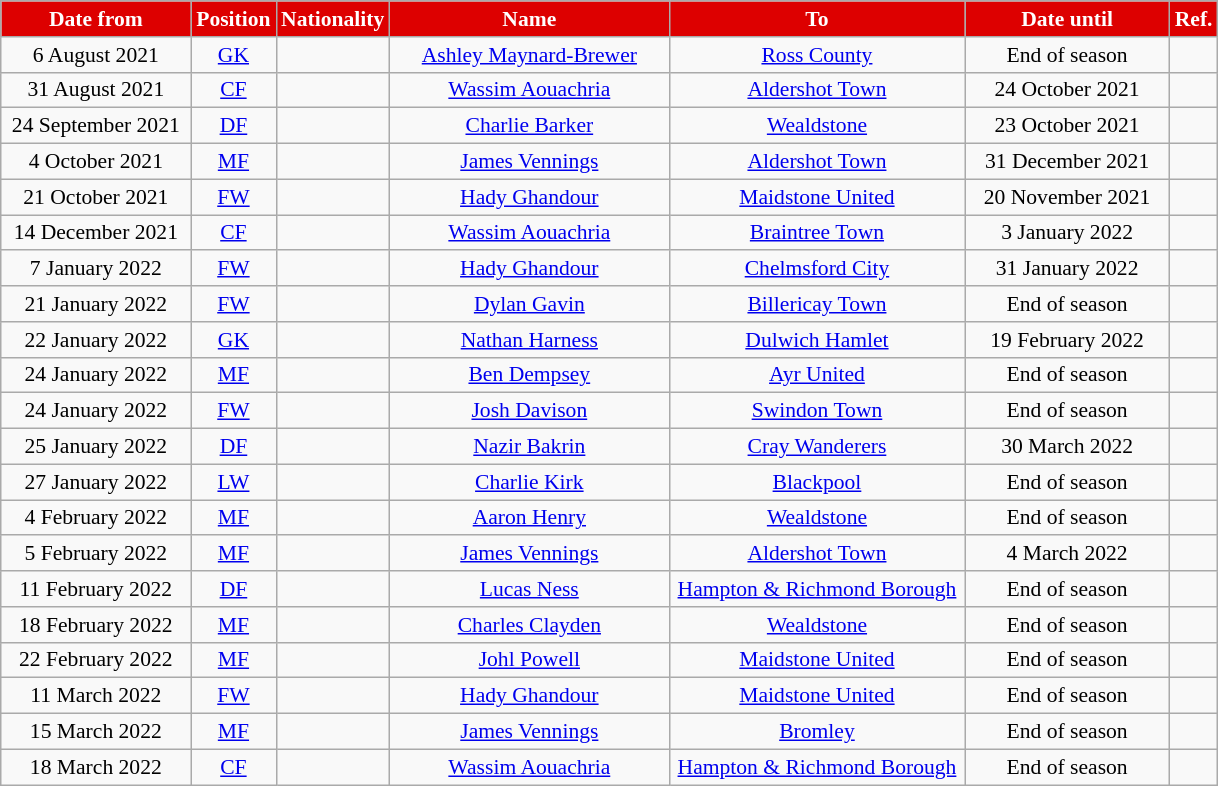<table class="wikitable"  style="text-align:center; font-size:90%; ">
<tr>
<th style="background:#DD0000; color:white; width:120px;">Date from</th>
<th style="background:#DD0000; color:white; width:50px;">Position</th>
<th style="background:#DD0000; color:white; width:50px;">Nationality</th>
<th style="background:#DD0000; color:white; width:180px;">Name</th>
<th style="background:#DD0000; color:white; width:190px;">To</th>
<th style="background:#DD0000; color:white; width:130px;">Date until</th>
<th style="background:#DD0000; color:white; width:25px;">Ref.</th>
</tr>
<tr>
<td>6 August 2021</td>
<td><a href='#'>GK</a></td>
<td></td>
<td><a href='#'>Ashley Maynard-Brewer</a></td>
<td> <a href='#'>Ross County</a></td>
<td>End of season</td>
<td></td>
</tr>
<tr>
<td>31 August 2021</td>
<td><a href='#'>CF</a></td>
<td></td>
<td><a href='#'>Wassim Aouachria</a></td>
<td> <a href='#'>Aldershot Town</a></td>
<td>24 October 2021</td>
<td></td>
</tr>
<tr>
<td>24 September 2021</td>
<td><a href='#'>DF</a></td>
<td></td>
<td><a href='#'>Charlie Barker</a></td>
<td> <a href='#'>Wealdstone</a></td>
<td>23 October 2021</td>
<td></td>
</tr>
<tr>
<td>4 October 2021</td>
<td><a href='#'>MF</a></td>
<td></td>
<td><a href='#'>James Vennings</a></td>
<td> <a href='#'>Aldershot Town</a></td>
<td>31 December 2021</td>
<td></td>
</tr>
<tr>
<td>21 October 2021</td>
<td><a href='#'>FW</a></td>
<td></td>
<td><a href='#'>Hady Ghandour</a></td>
<td> <a href='#'>Maidstone United</a></td>
<td>20 November 2021</td>
<td></td>
</tr>
<tr>
<td>14 December 2021</td>
<td><a href='#'>CF</a></td>
<td></td>
<td><a href='#'>Wassim Aouachria</a></td>
<td> <a href='#'>Braintree Town</a></td>
<td>3 January 2022</td>
<td></td>
</tr>
<tr>
<td>7 January 2022</td>
<td><a href='#'>FW</a></td>
<td></td>
<td><a href='#'>Hady Ghandour</a></td>
<td> <a href='#'>Chelmsford City</a></td>
<td>31 January 2022</td>
<td></td>
</tr>
<tr>
<td>21 January 2022</td>
<td><a href='#'>FW</a></td>
<td></td>
<td><a href='#'>Dylan Gavin</a></td>
<td> <a href='#'>Billericay Town</a></td>
<td>End of season</td>
<td></td>
</tr>
<tr>
<td>22 January 2022</td>
<td><a href='#'>GK</a></td>
<td></td>
<td><a href='#'>Nathan Harness</a></td>
<td> <a href='#'>Dulwich Hamlet</a></td>
<td>19 February 2022</td>
<td></td>
</tr>
<tr>
<td>24 January 2022</td>
<td><a href='#'>MF</a></td>
<td></td>
<td><a href='#'>Ben Dempsey</a></td>
<td> <a href='#'>Ayr United</a></td>
<td>End of season</td>
<td></td>
</tr>
<tr>
<td>24 January 2022</td>
<td><a href='#'>FW</a></td>
<td></td>
<td><a href='#'>Josh Davison</a></td>
<td> <a href='#'>Swindon Town</a></td>
<td>End of season</td>
<td></td>
</tr>
<tr>
<td>25 January 2022</td>
<td><a href='#'>DF</a></td>
<td></td>
<td><a href='#'>Nazir Bakrin</a></td>
<td> <a href='#'>Cray Wanderers</a></td>
<td>30 March 2022</td>
<td></td>
</tr>
<tr>
<td>27 January 2022</td>
<td><a href='#'>LW</a></td>
<td></td>
<td><a href='#'>Charlie Kirk</a></td>
<td> <a href='#'>Blackpool</a></td>
<td>End of season</td>
<td></td>
</tr>
<tr>
<td>4 February 2022</td>
<td><a href='#'>MF</a></td>
<td></td>
<td><a href='#'>Aaron Henry</a></td>
<td> <a href='#'>Wealdstone</a></td>
<td>End of season</td>
<td></td>
</tr>
<tr>
<td>5 February 2022</td>
<td><a href='#'>MF</a></td>
<td></td>
<td><a href='#'>James Vennings</a></td>
<td> <a href='#'>Aldershot Town</a></td>
<td>4 March 2022</td>
<td></td>
</tr>
<tr>
<td>11 February 2022</td>
<td><a href='#'>DF</a></td>
<td></td>
<td><a href='#'>Lucas Ness</a></td>
<td> <a href='#'>Hampton & Richmond Borough</a></td>
<td>End of season</td>
<td></td>
</tr>
<tr>
<td>18 February 2022</td>
<td><a href='#'>MF</a></td>
<td></td>
<td><a href='#'>Charles Clayden</a></td>
<td> <a href='#'>Wealdstone</a></td>
<td>End of season</td>
<td></td>
</tr>
<tr>
<td>22 February 2022</td>
<td><a href='#'>MF</a></td>
<td></td>
<td><a href='#'>Johl Powell</a></td>
<td> <a href='#'>Maidstone United</a></td>
<td>End of season</td>
<td></td>
</tr>
<tr>
<td>11 March 2022</td>
<td><a href='#'>FW</a></td>
<td></td>
<td><a href='#'>Hady Ghandour</a></td>
<td> <a href='#'>Maidstone United</a></td>
<td>End of season</td>
<td></td>
</tr>
<tr>
<td>15 March 2022</td>
<td><a href='#'>MF</a></td>
<td></td>
<td><a href='#'>James Vennings</a></td>
<td> <a href='#'>Bromley</a></td>
<td>End of season</td>
<td></td>
</tr>
<tr>
<td>18 March 2022</td>
<td><a href='#'>CF</a></td>
<td></td>
<td><a href='#'>Wassim Aouachria</a></td>
<td> <a href='#'>Hampton & Richmond Borough</a></td>
<td>End of season</td>
<td></td>
</tr>
</table>
